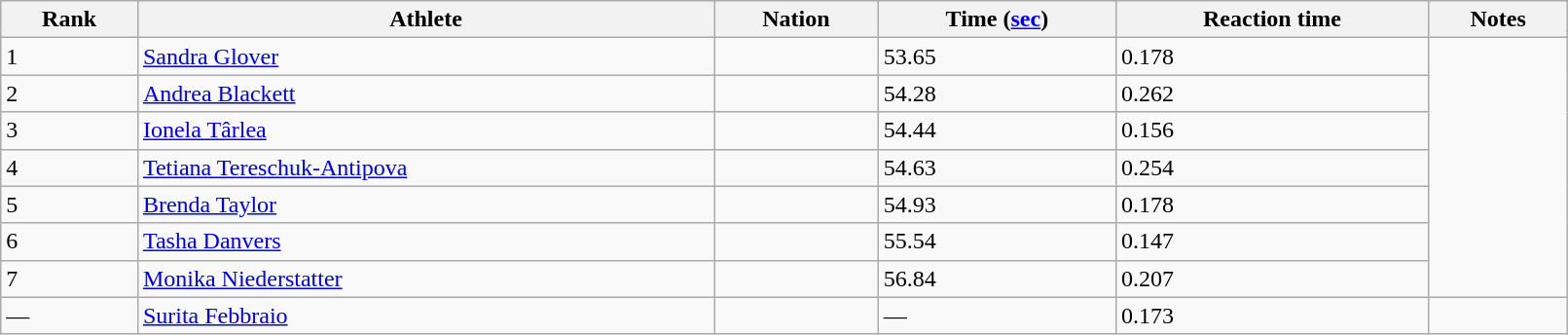<table class="wikitable" style="text=align:center;" width=85%>
<tr>
<th>Rank</th>
<th>Athlete</th>
<th>Nation</th>
<th>Time (<a href='#'>sec</a>)</th>
<th>Reaction time</th>
<th>Notes</th>
</tr>
<tr>
<td>1</td>
<td><a href='#'>Sandra Glover</a></td>
<td></td>
<td>53.65</td>
<td>0.178</td>
</tr>
<tr>
<td>2</td>
<td><a href='#'>Andrea Blackett</a></td>
<td></td>
<td>54.28</td>
<td>0.262</td>
</tr>
<tr>
<td>3</td>
<td><a href='#'>Ionela Târlea</a></td>
<td></td>
<td>54.44</td>
<td>0.156</td>
</tr>
<tr>
<td>4</td>
<td><a href='#'>Tetiana Tereschuk-Antipova</a></td>
<td></td>
<td>54.63</td>
<td>0.254</td>
</tr>
<tr>
<td>5</td>
<td><a href='#'>Brenda Taylor</a></td>
<td></td>
<td>54.93</td>
<td>0.178</td>
</tr>
<tr>
<td>6</td>
<td><a href='#'>Tasha Danvers</a></td>
<td></td>
<td>55.54</td>
<td>0.147</td>
</tr>
<tr>
<td>7</td>
<td><a href='#'>Monika Niederstatter</a></td>
<td></td>
<td>56.84</td>
<td>0.207</td>
</tr>
<tr>
<td>—</td>
<td><a href='#'>Surita Febbraio</a></td>
<td></td>
<td>—</td>
<td>0.173</td>
<td></td>
</tr>
</table>
